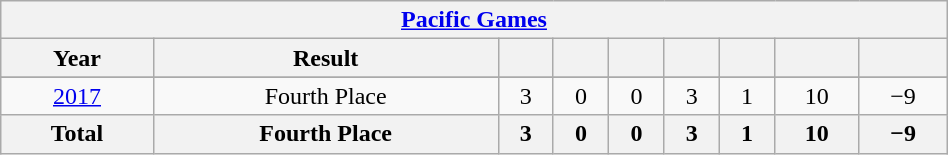<table class="wikitable" style="text-align: center; width:50%;">
<tr>
<th colspan=10><a href='#'>Pacific Games</a></th>
</tr>
<tr>
<th>Year</th>
<th>Result</th>
<th></th>
<th></th>
<th></th>
<th></th>
<th></th>
<th></th>
<th></th>
</tr>
<tr>
</tr>
<tr>
</tr>
<tr>
</tr>
<tr>
<td> <a href='#'>2017</a></td>
<td>Fourth Place</td>
<td>3</td>
<td>0</td>
<td>0</td>
<td>3</td>
<td>1</td>
<td>10</td>
<td>−9</td>
</tr>
<tr>
<th>Total</th>
<th>Fourth Place</th>
<th>3</th>
<th>0</th>
<th>0</th>
<th>3</th>
<th>1</th>
<th>10</th>
<th>−9</th>
</tr>
</table>
